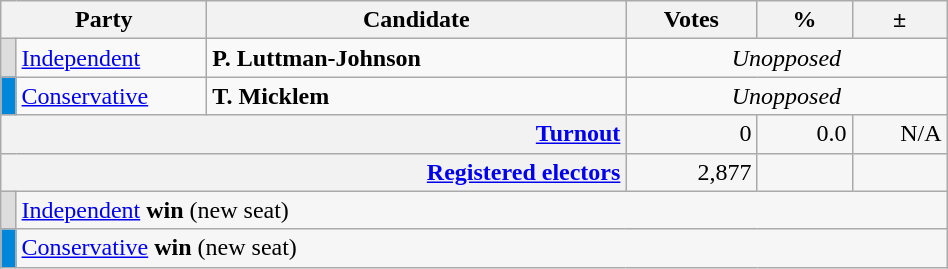<table class=wikitable>
<tr>
<th scope="col" colspan="2" style="width: 130px">Party</th>
<th scope="col" style="width: 17em">Candidate</th>
<th scope="col" style="width: 5em">Votes</th>
<th scope="col" style="width: 3.5em">%</th>
<th scope="col" style="width: 3.5em">±</th>
</tr>
<tr>
<td style="background:#DDDDDD;"></td>
<td><a href='#'>Independent</a></td>
<td><strong>P. Luttman-Johnson</strong></td>
<td style="text-align: center; "colspan="3"><em>Unopposed</em></td>
</tr>
<tr>
<td style="background:#0087DC;"></td>
<td><a href='#'>Conservative</a></td>
<td><strong>T. Micklem</strong></td>
<td style="text-align: center; "colspan="3"><em>Unopposed</em></td>
</tr>
<tr style="background-color:#F6F6F6">
<th colspan="3" style="text-align: right; margin-right: 0.5em"><a href='#'>Turnout</a></th>
<td style="text-align: right; margin-right: 0.5em">0</td>
<td style="text-align: right; margin-right: 0.5em">0.0</td>
<td style="text-align: right; margin-right: 0.5em">N/A</td>
</tr>
<tr style="background-color:#F6F6F6;">
<th colspan="3" style="text-align:right;"><a href='#'>Registered electors</a></th>
<td style="text-align:right; margin-right:0.5em">2,877</td>
<td></td>
<td></td>
</tr>
<tr style="background-color:#F6F6F6">
<td style="background:#DDDDDD;"></td>
<td colspan="5"><a href='#'>Independent</a> <strong>win</strong> (new seat)</td>
</tr>
<tr style="background-color:#F6F6F6">
<td style="background:#0087DC;"></td>
<td colspan="5"><a href='#'>Conservative</a> <strong>win</strong> (new seat)</td>
</tr>
</table>
